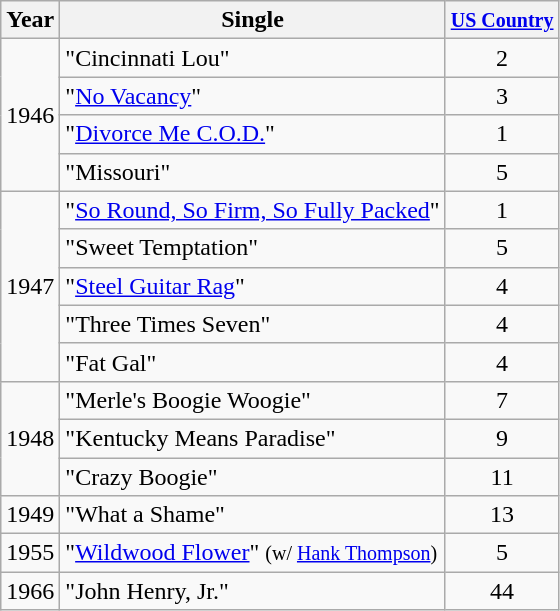<table class="wikitable">
<tr>
<th>Year</th>
<th>Single</th>
<th><small><a href='#'>US Country</a></small></th>
</tr>
<tr>
<td rowspan="4">1946</td>
<td>"Cincinnati Lou"</td>
<td style="text-align:center;">2</td>
</tr>
<tr>
<td>"<a href='#'>No Vacancy</a>"</td>
<td style="text-align:center;">3</td>
</tr>
<tr>
<td>"<a href='#'>Divorce Me C.O.D.</a>"</td>
<td style="text-align:center;">1</td>
</tr>
<tr>
<td>"Missouri"</td>
<td style="text-align:center;">5</td>
</tr>
<tr>
<td rowspan="5">1947</td>
<td>"<a href='#'>So Round, So Firm, So Fully Packed</a>"</td>
<td style="text-align:center;">1</td>
</tr>
<tr>
<td>"Sweet Temptation"</td>
<td style="text-align:center;">5</td>
</tr>
<tr>
<td>"<a href='#'>Steel Guitar Rag</a>"</td>
<td style="text-align:center;">4</td>
</tr>
<tr>
<td>"Three Times Seven"</td>
<td style="text-align:center;">4</td>
</tr>
<tr>
<td>"Fat Gal"</td>
<td style="text-align:center;">4</td>
</tr>
<tr>
<td rowspan="3">1948</td>
<td>"Merle's Boogie Woogie"</td>
<td style="text-align:center;">7</td>
</tr>
<tr>
<td>"Kentucky Means Paradise"</td>
<td style="text-align:center;">9</td>
</tr>
<tr>
<td>"Crazy Boogie"</td>
<td style="text-align:center;">11</td>
</tr>
<tr>
<td>1949</td>
<td>"What a Shame"</td>
<td style="text-align:center;">13</td>
</tr>
<tr>
<td>1955</td>
<td>"<a href='#'>Wildwood Flower</a>" <small>(w/ <a href='#'>Hank Thompson</a>)</small></td>
<td style="text-align:center;">5</td>
</tr>
<tr>
<td>1966</td>
<td>"John Henry, Jr."</td>
<td style="text-align:center;">44</td>
</tr>
</table>
